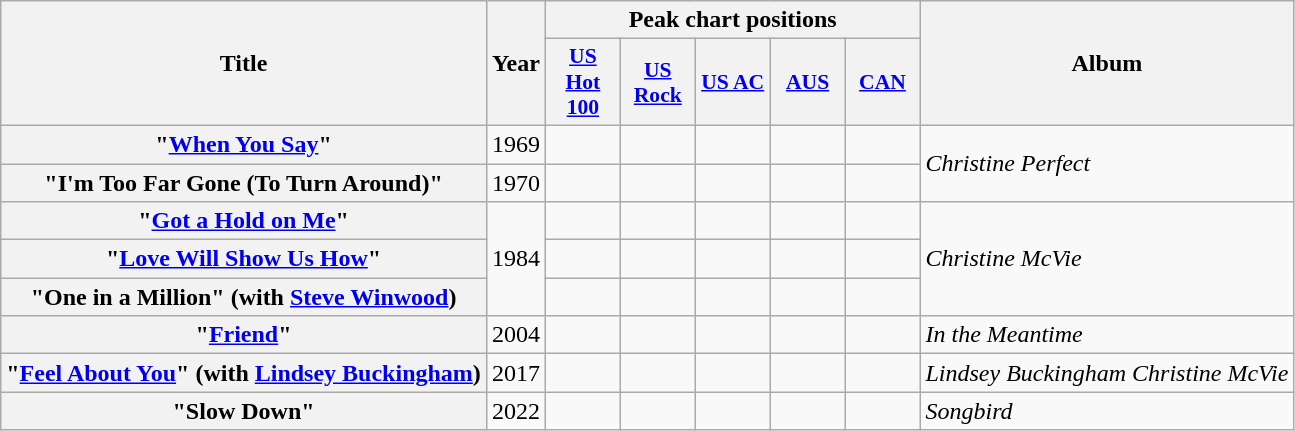<table class="wikitable plainrowheaders">
<tr>
<th rowspan="2" scope="col">Title</th>
<th rowspan="2" scope="col">Year</th>
<th colspan="5" scope="col">Peak chart positions</th>
<th rowspan="2" scope="col">Album</th>
</tr>
<tr>
<th scope="col" style="width:3em; font-size:90%"><a href='#'>US Hot 100</a><br></th>
<th scope="col" style="width:3em; font-size:90%"><a href='#'>US Rock</a><br></th>
<th scope="col" style="width:3em; font-size:90%"><a href='#'>US AC</a><br></th>
<th scope="col" style="width:3em; font-size:90%"><a href='#'>AUS</a><br></th>
<th scope="col" style="width:3em; font-size:90%"><a href='#'>CAN</a><br></th>
</tr>
<tr>
<th scope="row">"<a href='#'>When You Say</a>"</th>
<td>1969</td>
<td></td>
<td></td>
<td></td>
<td></td>
<td></td>
<td rowspan="2"><em>Christine Perfect</em></td>
</tr>
<tr>
<th scope="row">"I'm Too Far Gone (To Turn Around)"</th>
<td>1970</td>
<td></td>
<td></td>
<td></td>
<td></td>
<td></td>
</tr>
<tr>
<th scope="row">"<a href='#'>Got a Hold on Me</a>"</th>
<td rowspan="3">1984</td>
<td></td>
<td></td>
<td></td>
<td></td>
<td></td>
<td rowspan="3"><em>Christine McVie</em></td>
</tr>
<tr>
<th scope="row">"<a href='#'>Love Will Show Us How</a>"</th>
<td></td>
<td></td>
<td></td>
<td></td>
<td></td>
</tr>
<tr>
<th scope="row">"One in a Million" (with <a href='#'>Steve Winwood</a>)</th>
<td></td>
<td></td>
<td></td>
<td></td>
<td></td>
</tr>
<tr>
<th scope="row">"<a href='#'>Friend</a>"</th>
<td>2004</td>
<td></td>
<td></td>
<td></td>
<td></td>
<td></td>
<td><em>In the Meantime</em></td>
</tr>
<tr>
<th scope="row">"<a href='#'>Feel About You</a>" (with <a href='#'>Lindsey Buckingham</a>)</th>
<td>2017</td>
<td></td>
<td></td>
<td></td>
<td></td>
<td></td>
<td><em>Lindsey Buckingham Christine McVie</em></td>
</tr>
<tr>
<th scope="row">"Slow Down"</th>
<td>2022</td>
<td></td>
<td></td>
<td></td>
<td></td>
<td></td>
<td><em>Songbird</em></td>
</tr>
</table>
